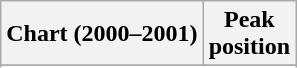<table class="wikitable sortable plainrowheaders" style="text-align:center;">
<tr>
<th scope="col">Chart (2000–2001)</th>
<th scope="col">Peak<br>position</th>
</tr>
<tr>
</tr>
<tr>
</tr>
<tr>
</tr>
<tr>
</tr>
<tr>
</tr>
</table>
